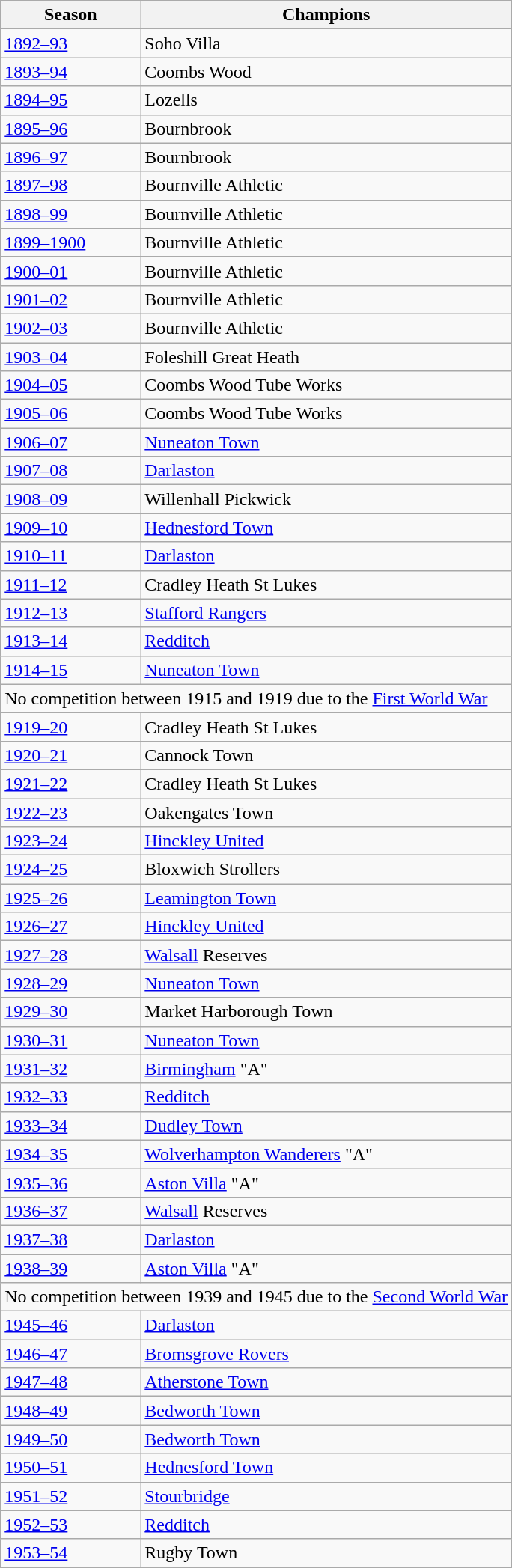<table class="wikitable">
<tr>
<th>Season</th>
<th>Champions</th>
</tr>
<tr>
<td><a href='#'>1892–93</a></td>
<td>Soho Villa</td>
</tr>
<tr>
<td><a href='#'>1893–94</a></td>
<td>Coombs Wood</td>
</tr>
<tr>
<td><a href='#'>1894–95</a></td>
<td>Lozells</td>
</tr>
<tr>
<td><a href='#'>1895–96</a></td>
<td>Bournbrook</td>
</tr>
<tr>
<td><a href='#'>1896–97</a></td>
<td>Bournbrook</td>
</tr>
<tr>
<td><a href='#'>1897–98</a></td>
<td>Bournville Athletic</td>
</tr>
<tr>
<td><a href='#'>1898–99</a></td>
<td>Bournville Athletic</td>
</tr>
<tr>
<td><a href='#'>1899–1900</a></td>
<td>Bournville Athletic</td>
</tr>
<tr>
<td><a href='#'>1900–01</a></td>
<td>Bournville Athletic</td>
</tr>
<tr>
<td><a href='#'>1901–02</a></td>
<td>Bournville Athletic</td>
</tr>
<tr>
<td><a href='#'>1902–03</a></td>
<td>Bournville Athletic</td>
</tr>
<tr>
<td><a href='#'>1903–04</a></td>
<td>Foleshill Great Heath</td>
</tr>
<tr>
<td><a href='#'>1904–05</a></td>
<td>Coombs Wood Tube Works</td>
</tr>
<tr>
<td><a href='#'>1905–06</a></td>
<td>Coombs Wood Tube Works</td>
</tr>
<tr>
<td><a href='#'>1906–07</a></td>
<td><a href='#'>Nuneaton Town</a></td>
</tr>
<tr>
<td><a href='#'>1907–08</a></td>
<td><a href='#'>Darlaston</a></td>
</tr>
<tr>
<td><a href='#'>1908–09</a></td>
<td>Willenhall Pickwick</td>
</tr>
<tr>
<td><a href='#'>1909–10</a></td>
<td><a href='#'>Hednesford Town</a></td>
</tr>
<tr>
<td><a href='#'>1910–11</a></td>
<td><a href='#'>Darlaston</a></td>
</tr>
<tr>
<td><a href='#'>1911–12</a></td>
<td>Cradley Heath St Lukes</td>
</tr>
<tr>
<td><a href='#'>1912–13</a></td>
<td><a href='#'>Stafford Rangers</a></td>
</tr>
<tr>
<td><a href='#'>1913–14</a></td>
<td><a href='#'>Redditch</a></td>
</tr>
<tr>
<td><a href='#'>1914–15</a></td>
<td><a href='#'>Nuneaton Town</a></td>
</tr>
<tr>
<td colspan=2>No competition between 1915 and 1919 due to the <a href='#'>First World War</a></td>
</tr>
<tr>
<td><a href='#'>1919–20</a></td>
<td>Cradley Heath St Lukes</td>
</tr>
<tr>
<td><a href='#'>1920–21</a></td>
<td>Cannock Town</td>
</tr>
<tr>
<td><a href='#'>1921–22</a></td>
<td>Cradley Heath St Lukes</td>
</tr>
<tr>
<td><a href='#'>1922–23</a></td>
<td>Oakengates Town</td>
</tr>
<tr>
<td><a href='#'>1923–24</a></td>
<td><a href='#'>Hinckley United</a></td>
</tr>
<tr>
<td><a href='#'>1924–25</a></td>
<td>Bloxwich Strollers</td>
</tr>
<tr>
<td><a href='#'>1925–26</a></td>
<td><a href='#'>Leamington Town</a></td>
</tr>
<tr>
<td><a href='#'>1926–27</a></td>
<td><a href='#'>Hinckley United</a></td>
</tr>
<tr>
<td><a href='#'>1927–28</a></td>
<td><a href='#'>Walsall</a> Reserves</td>
</tr>
<tr>
<td><a href='#'>1928–29</a></td>
<td><a href='#'>Nuneaton Town</a></td>
</tr>
<tr>
<td><a href='#'>1929–30</a></td>
<td>Market Harborough Town</td>
</tr>
<tr>
<td><a href='#'>1930–31</a></td>
<td><a href='#'>Nuneaton Town</a></td>
</tr>
<tr>
<td><a href='#'>1931–32</a></td>
<td><a href='#'>Birmingham</a> "A"</td>
</tr>
<tr>
<td><a href='#'>1932–33</a></td>
<td><a href='#'>Redditch</a></td>
</tr>
<tr>
<td><a href='#'>1933–34</a></td>
<td><a href='#'>Dudley Town</a></td>
</tr>
<tr>
<td><a href='#'>1934–35</a></td>
<td><a href='#'>Wolverhampton Wanderers</a> "A"</td>
</tr>
<tr>
<td><a href='#'>1935–36</a></td>
<td><a href='#'>Aston Villa</a> "A"</td>
</tr>
<tr>
<td><a href='#'>1936–37</a></td>
<td><a href='#'>Walsall</a> Reserves</td>
</tr>
<tr>
<td><a href='#'>1937–38</a></td>
<td><a href='#'>Darlaston</a></td>
</tr>
<tr>
<td><a href='#'>1938–39</a></td>
<td><a href='#'>Aston Villa</a> "A"</td>
</tr>
<tr>
<td colspan=2>No competition between 1939 and 1945 due to the <a href='#'>Second World War</a></td>
</tr>
<tr>
<td><a href='#'>1945–46</a></td>
<td><a href='#'>Darlaston</a></td>
</tr>
<tr>
<td><a href='#'>1946–47</a></td>
<td><a href='#'>Bromsgrove Rovers</a></td>
</tr>
<tr>
<td><a href='#'>1947–48</a></td>
<td><a href='#'>Atherstone Town</a></td>
</tr>
<tr>
<td><a href='#'>1948–49</a></td>
<td><a href='#'>Bedworth Town</a></td>
</tr>
<tr>
<td><a href='#'>1949–50</a></td>
<td><a href='#'>Bedworth Town</a></td>
</tr>
<tr>
<td><a href='#'>1950–51</a></td>
<td><a href='#'>Hednesford Town</a></td>
</tr>
<tr>
<td><a href='#'>1951–52</a></td>
<td><a href='#'>Stourbridge</a></td>
</tr>
<tr>
<td><a href='#'>1952–53</a></td>
<td><a href='#'>Redditch</a></td>
</tr>
<tr>
<td><a href='#'>1953–54</a></td>
<td>Rugby Town</td>
</tr>
</table>
